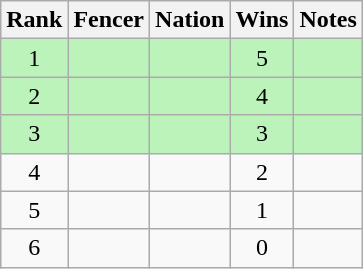<table class="wikitable sortable" style="text-align:center">
<tr>
<th>Rank</th>
<th>Fencer</th>
<th>Nation</th>
<th>Wins</th>
<th>Notes</th>
</tr>
<tr bgcolor=bbf3bb>
<td>1</td>
<td align=left></td>
<td align=left></td>
<td>5</td>
<td></td>
</tr>
<tr bgcolor=bbf3bb>
<td>2</td>
<td align=left></td>
<td align=left></td>
<td>4</td>
<td></td>
</tr>
<tr bgcolor=bbf3bb>
<td>3</td>
<td align=left></td>
<td align=left></td>
<td>3</td>
<td></td>
</tr>
<tr>
<td>4</td>
<td align=left></td>
<td align=left></td>
<td>2</td>
<td></td>
</tr>
<tr>
<td>5</td>
<td align=left></td>
<td align=left></td>
<td>1</td>
<td></td>
</tr>
<tr>
<td>6</td>
<td align=left></td>
<td align=left></td>
<td>0</td>
<td></td>
</tr>
</table>
